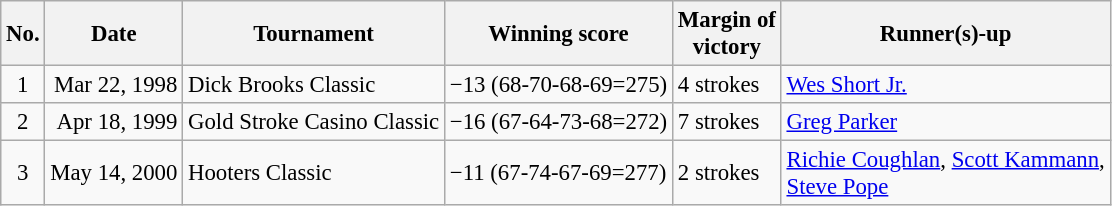<table class="wikitable" style="font-size:95%;">
<tr>
<th>No.</th>
<th>Date</th>
<th>Tournament</th>
<th>Winning score</th>
<th>Margin of<br>victory</th>
<th>Runner(s)-up</th>
</tr>
<tr>
<td align=center>1</td>
<td align=right>Mar 22, 1998</td>
<td>Dick Brooks Classic</td>
<td>−13 (68-70-68-69=275)</td>
<td>4 strokes</td>
<td> <a href='#'>Wes Short Jr.</a></td>
</tr>
<tr>
<td align=center>2</td>
<td align=right>Apr 18, 1999</td>
<td>Gold Stroke Casino Classic</td>
<td>−16 (67-64-73-68=272)</td>
<td>7 strokes</td>
<td> <a href='#'>Greg Parker</a></td>
</tr>
<tr>
<td align=center>3</td>
<td align=right>May 14, 2000</td>
<td>Hooters Classic</td>
<td>−11 (67-74-67-69=277)</td>
<td>2 strokes</td>
<td> <a href='#'>Richie Coughlan</a>,  <a href='#'>Scott Kammann</a>,<br> <a href='#'>Steve Pope</a></td>
</tr>
</table>
